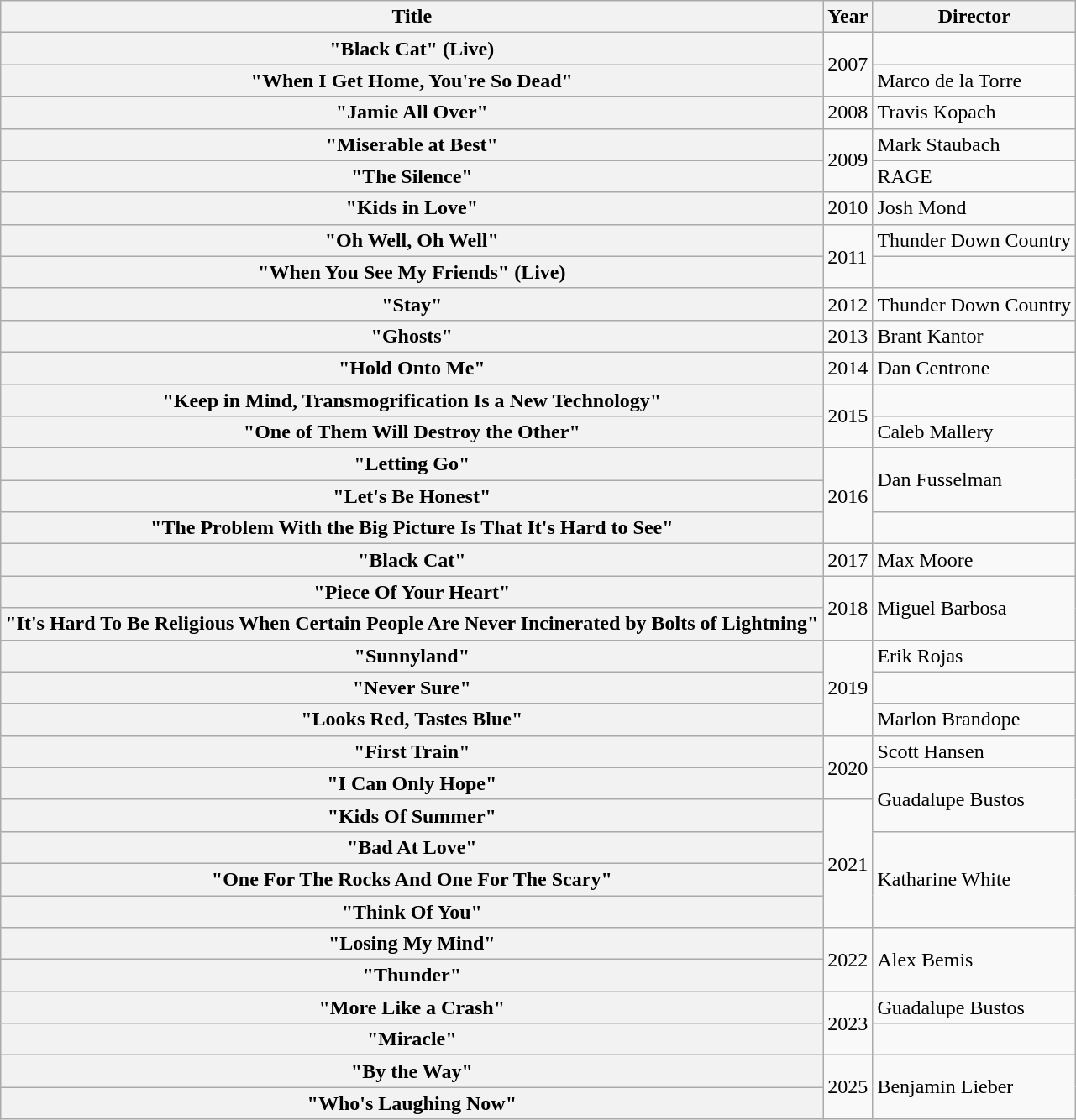<table class="wikitable plainrowheaders">
<tr>
<th>Title</th>
<th>Year</th>
<th>Director</th>
</tr>
<tr>
<th scope="row">"Black Cat" (Live)</th>
<td rowspan="2">2007</td>
<td></td>
</tr>
<tr>
<th scope="row">"When I Get Home, You're So Dead"</th>
<td>Marco de la Torre</td>
</tr>
<tr>
<th scope="row">"Jamie All Over"</th>
<td>2008</td>
<td>Travis Kopach</td>
</tr>
<tr>
<th scope="row">"Miserable at Best"</th>
<td rowspan="2">2009</td>
<td>Mark Staubach</td>
</tr>
<tr>
<th scope="row">"The Silence"</th>
<td>RAGE</td>
</tr>
<tr>
<th scope="row">"Kids in Love"</th>
<td>2010</td>
<td>Josh Mond</td>
</tr>
<tr>
<th scope="row">"Oh Well, Oh Well"</th>
<td rowspan="2">2011</td>
<td>Thunder Down Country</td>
</tr>
<tr>
<th scope="row">"When You See My Friends" (Live)</th>
<td></td>
</tr>
<tr>
<th scope="row">"Stay"</th>
<td>2012</td>
<td>Thunder Down Country</td>
</tr>
<tr>
<th scope="row">"Ghosts"</th>
<td>2013</td>
<td>Brant Kantor</td>
</tr>
<tr>
<th scope="row">"Hold Onto Me"</th>
<td>2014</td>
<td>Dan Centrone</td>
</tr>
<tr>
<th scope="row">"Keep in Mind, Transmogrification Is a New Technology"</th>
<td rowspan="2">2015</td>
<td></td>
</tr>
<tr>
<th scope="row">"One of Them Will Destroy the Other"</th>
<td>Caleb Mallery</td>
</tr>
<tr>
<th scope="row">"Letting Go"</th>
<td rowspan="3">2016</td>
<td rowspan="2">Dan Fusselman</td>
</tr>
<tr>
<th scope="row">"Let's Be Honest"</th>
</tr>
<tr>
<th scope="row">"The Problem With the Big Picture Is That It's Hard to See"</th>
<td></td>
</tr>
<tr>
<th scope="row">"Black Cat"</th>
<td>2017</td>
<td>Max Moore</td>
</tr>
<tr>
<th scope="row">"Piece Of Your Heart"</th>
<td rowspan="2">2018</td>
<td rowspan="2">Miguel Barbosa</td>
</tr>
<tr>
<th scope="row">"It's Hard To Be Religious When Certain People Are Never Incinerated by Bolts of Lightning"</th>
</tr>
<tr>
<th scope="row">"Sunnyland"</th>
<td rowspan="3">2019</td>
<td>Erik Rojas</td>
</tr>
<tr>
<th scope="row">"Never Sure"</th>
<td></td>
</tr>
<tr>
<th scope="row">"Looks Red, Tastes Blue"</th>
<td>Marlon Brandope</td>
</tr>
<tr>
<th scope="row">"First Train"</th>
<td rowspan="2">2020</td>
<td>Scott Hansen</td>
</tr>
<tr>
<th scope="row">"I Can Only Hope"</th>
<td rowspan="2">Guadalupe Bustos</td>
</tr>
<tr>
<th scope="row">"Kids Of Summer"</th>
<td rowspan="4">2021</td>
</tr>
<tr>
<th scope="row">"Bad At Love"</th>
<td rowspan="3">Katharine White</td>
</tr>
<tr>
<th scope="row">"One For The Rocks And One For The Scary"</th>
</tr>
<tr>
<th scope="row">"Think Of You"</th>
</tr>
<tr>
<th scope="row">"Losing My Mind"</th>
<td rowspan="2">2022</td>
<td rowspan="2">Alex Bemis</td>
</tr>
<tr>
<th scope="row">"Thunder"</th>
</tr>
<tr>
<th scope="row">"More Like a Crash"</th>
<td rowspan="2">2023</td>
<td>Guadalupe Bustos</td>
</tr>
<tr>
<th scope="row">"Miracle"</th>
<td></td>
</tr>
<tr>
<th scope="row">"By the Way"</th>
<td rowspan="2">2025</td>
<td rowspan="2">Benjamin Lieber</td>
</tr>
<tr>
<th scope="row">"Who's Laughing Now"</th>
</tr>
</table>
